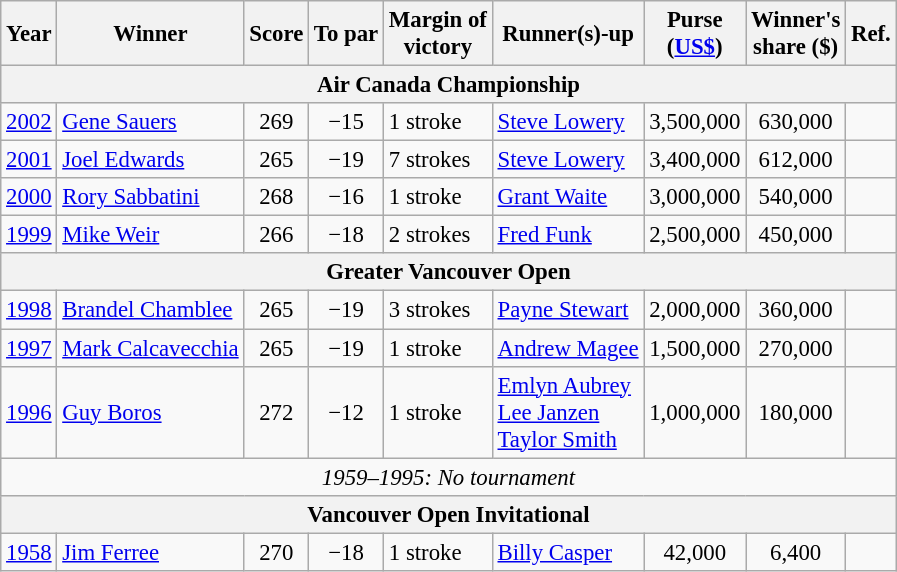<table class=wikitable style="font-size:95%">
<tr>
<th>Year</th>
<th>Winner</th>
<th>Score</th>
<th>To par</th>
<th>Margin of<br>victory</th>
<th>Runner(s)-up</th>
<th>Purse<br>(<a href='#'>US$</a>)</th>
<th>Winner's<br>share ($)</th>
<th>Ref.</th>
</tr>
<tr>
<th colspan=10>Air Canada Championship</th>
</tr>
<tr>
<td><a href='#'>2002</a></td>
<td> <a href='#'>Gene Sauers</a></td>
<td align=center>269</td>
<td align=center>−15</td>
<td>1 stroke</td>
<td> <a href='#'>Steve Lowery</a></td>
<td align=center>3,500,000</td>
<td align=center>630,000</td>
<td></td>
</tr>
<tr>
<td><a href='#'>2001</a></td>
<td> <a href='#'>Joel Edwards</a></td>
<td align=center>265</td>
<td align=center>−19</td>
<td>7 strokes</td>
<td> <a href='#'>Steve Lowery</a></td>
<td align=center>3,400,000</td>
<td align=center>612,000</td>
<td></td>
</tr>
<tr>
<td><a href='#'>2000</a></td>
<td> <a href='#'>Rory Sabbatini</a></td>
<td align=center>268</td>
<td align=center>−16</td>
<td>1 stroke</td>
<td> <a href='#'>Grant Waite</a></td>
<td align=center>3,000,000</td>
<td align=center>540,000</td>
<td></td>
</tr>
<tr>
<td><a href='#'>1999</a></td>
<td> <a href='#'>Mike Weir</a></td>
<td align=center>266</td>
<td align=center>−18</td>
<td>2 strokes</td>
<td> <a href='#'>Fred Funk</a></td>
<td align=center>2,500,000</td>
<td align=center>450,000</td>
<td></td>
</tr>
<tr>
<th colspan=10>Greater Vancouver Open</th>
</tr>
<tr>
<td><a href='#'>1998</a></td>
<td> <a href='#'>Brandel Chamblee</a></td>
<td align=center>265</td>
<td align=center>−19</td>
<td>3 strokes</td>
<td> <a href='#'>Payne Stewart</a></td>
<td align=center>2,000,000</td>
<td align=center>360,000</td>
<td></td>
</tr>
<tr>
<td><a href='#'>1997</a></td>
<td> <a href='#'>Mark Calcavecchia</a></td>
<td align=center>265</td>
<td align=center>−19</td>
<td>1 stroke</td>
<td> <a href='#'>Andrew Magee</a></td>
<td align=center>1,500,000</td>
<td align=center>270,000</td>
<td></td>
</tr>
<tr>
<td><a href='#'>1996</a></td>
<td> <a href='#'>Guy Boros</a></td>
<td align=center>272</td>
<td align=center>−12</td>
<td>1 stroke</td>
<td> <a href='#'>Emlyn Aubrey</a><br> <a href='#'>Lee Janzen</a><br> <a href='#'>Taylor Smith</a></td>
<td align=center>1,000,000</td>
<td align=center>180,000</td>
<td></td>
</tr>
<tr>
<td colspan=9 align=center><em>1959–1995: No tournament</em></td>
</tr>
<tr>
<th colspan=10>Vancouver Open Invitational</th>
</tr>
<tr>
<td><a href='#'>1958</a></td>
<td> <a href='#'>Jim Ferree</a></td>
<td align=center>270</td>
<td align=center>−18</td>
<td>1 stroke</td>
<td> <a href='#'>Billy Casper</a></td>
<td align=center>42,000</td>
<td align=center>6,400</td>
<td></td>
</tr>
</table>
